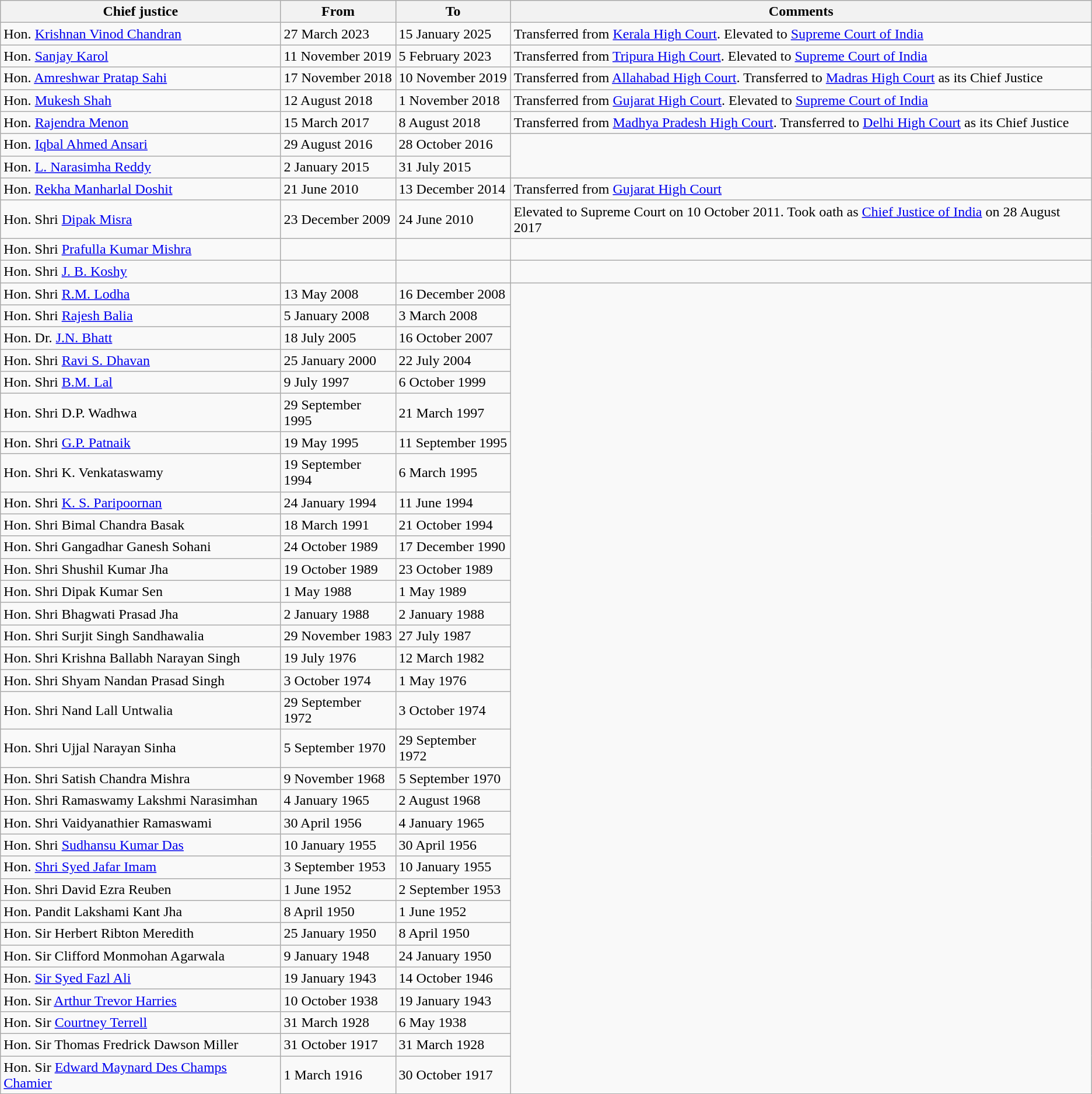<table class="wikitable" border="1">
<tr>
<th>Chief justice</th>
<th>From</th>
<th>To</th>
<th>Comments</th>
</tr>
<tr>
<td Hon.>Hon. <a href='#'>Krishnan Vinod Chandran</a></td>
<td>27 March 2023</td>
<td>15 January 2025</td>
<td>Transferred from <a href='#'>Kerala High Court</a>. Elevated to <a href='#'>Supreme Court of India</a></td>
</tr>
<tr>
<td>Hon. <a href='#'>Sanjay Karol</a></td>
<td>11 November 2019</td>
<td>5 February 2023</td>
<td>Transferred from <a href='#'>Tripura High Court</a>. Elevated to <a href='#'>Supreme Court of India</a></td>
</tr>
<tr>
<td>Hon. <a href='#'>Amreshwar Pratap Sahi</a></td>
<td>17 November 2018</td>
<td>10 November 2019</td>
<td>Transferred from <a href='#'>Allahabad High Court</a>. Transferred to <a href='#'>Madras High Court</a> as its Chief Justice</td>
</tr>
<tr>
<td>Hon. <a href='#'>Mukesh Shah</a></td>
<td>12 August 2018</td>
<td>1 November 2018</td>
<td>Transferred from <a href='#'>Gujarat High Court</a>. Elevated to <a href='#'>Supreme Court of India</a></td>
</tr>
<tr>
<td>Hon. <a href='#'>Rajendra Menon</a></td>
<td>15 March 2017</td>
<td>8 August 2018</td>
<td>Transferred from <a href='#'>Madhya Pradesh High Court</a>. Transferred to <a href='#'>Delhi High Court</a> as its Chief Justice</td>
</tr>
<tr>
<td>Hon. <a href='#'>Iqbal Ahmed Ansari</a></td>
<td>29 August 2016</td>
<td>28 October 2016</td>
</tr>
<tr>
<td>Hon. <a href='#'>L. Narasimha Reddy</a></td>
<td>2 January 2015</td>
<td>31 July 2015</td>
</tr>
<tr>
<td>Hon. <a href='#'>Rekha Manharlal Doshit</a></td>
<td>21 June 2010</td>
<td>13 December 2014</td>
<td>Transferred from <a href='#'>Gujarat High Court</a></td>
</tr>
<tr>
<td>Hon. Shri <a href='#'>Dipak Misra</a></td>
<td>23 December 2009</td>
<td>24 June 2010</td>
<td>Elevated to Supreme Court on 10 October 2011. Took oath as <a href='#'>Chief Justice of India</a> on 28 August 2017</td>
</tr>
<tr>
<td>Hon. Shri <a href='#'>Prafulla Kumar Mishra</a></td>
<td></td>
<td></td>
<td></td>
</tr>
<tr>
<td>Hon. Shri <a href='#'>J. B. Koshy</a></td>
<td></td>
<td></td>
<td></td>
</tr>
<tr>
<td>Hon. Shri <a href='#'>R.M. Lodha</a></td>
<td>13 May 2008</td>
<td>16 December 2008</td>
</tr>
<tr>
<td>Hon. Shri <a href='#'>Rajesh Balia</a></td>
<td>5 January 2008</td>
<td>3 March 2008</td>
</tr>
<tr>
<td>Hon. Dr. <a href='#'>J.N. Bhatt</a></td>
<td>18 July 2005</td>
<td>16 October 2007</td>
</tr>
<tr>
<td>Hon. Shri <a href='#'>Ravi S. Dhavan</a></td>
<td>25 January 2000</td>
<td>22 July 2004</td>
</tr>
<tr>
<td>Hon. Shri <a href='#'>B.M. Lal</a></td>
<td>9 July 1997</td>
<td>6 October 1999</td>
</tr>
<tr>
<td>Hon. Shri D.P. Wadhwa</td>
<td>29 September 1995</td>
<td>21 March 1997</td>
</tr>
<tr>
<td>Hon. Shri <a href='#'>G.P. Patnaik</a></td>
<td>19 May 1995</td>
<td>11 September 1995</td>
</tr>
<tr>
<td>Hon. Shri K. Venkataswamy</td>
<td>19 September 1994</td>
<td>6 March 1995</td>
</tr>
<tr>
<td>Hon. Shri <a href='#'>K. S. Paripoornan</a></td>
<td>24 January 1994</td>
<td>11 June 1994</td>
</tr>
<tr>
<td>Hon. Shri Bimal Chandra Basak</td>
<td>18 March 1991</td>
<td>21 October 1994</td>
</tr>
<tr>
<td>Hon. Shri Gangadhar Ganesh Sohani</td>
<td>24 October 1989</td>
<td>17 December 1990</td>
</tr>
<tr>
<td>Hon. Shri Shushil Kumar Jha</td>
<td>19 October 1989</td>
<td>23 October 1989</td>
</tr>
<tr>
<td>Hon. Shri Dipak Kumar Sen</td>
<td>1 May 1988</td>
<td>1 May 1989</td>
</tr>
<tr>
<td>Hon. Shri Bhagwati Prasad Jha</td>
<td>2 January 1988</td>
<td>2 January 1988</td>
</tr>
<tr>
<td>Hon. Shri Surjit Singh Sandhawalia</td>
<td>29 November 1983</td>
<td>27 July 1987</td>
</tr>
<tr>
<td>Hon. Shri Krishna Ballabh Narayan Singh</td>
<td>19 July 1976</td>
<td>12 March 1982</td>
</tr>
<tr>
<td>Hon. Shri Shyam Nandan Prasad Singh</td>
<td>3 October 1974</td>
<td>1 May 1976</td>
</tr>
<tr>
<td>Hon. Shri Nand Lall Untwalia</td>
<td>29 September 1972</td>
<td>3 October 1974</td>
</tr>
<tr>
<td>Hon. Shri Ujjal Narayan Sinha</td>
<td>5 September 1970</td>
<td>29 September 1972</td>
</tr>
<tr>
<td>Hon. Shri Satish Chandra Mishra</td>
<td>9 November 1968</td>
<td>5 September 1970</td>
</tr>
<tr>
<td>Hon. Shri Ramaswamy Lakshmi Narasimhan</td>
<td>4 January 1965</td>
<td>2 August 1968</td>
</tr>
<tr>
<td>Hon. Shri Vaidyanathier Ramaswami</td>
<td>30 April 1956</td>
<td>4 January 1965</td>
</tr>
<tr>
<td>Hon. Shri <a href='#'>Sudhansu Kumar Das</a></td>
<td>10 January 1955</td>
<td>30 April 1956</td>
</tr>
<tr>
<td>Hon. <a href='#'>Shri Syed Jafar Imam</a></td>
<td>3 September 1953</td>
<td>10 January 1955</td>
</tr>
<tr>
<td>Hon. Shri David Ezra Reuben</td>
<td>1 June 1952</td>
<td>2 September 1953</td>
</tr>
<tr>
<td>Hon. Pandit Lakshami Kant Jha</td>
<td>8 April 1950</td>
<td>1 June 1952</td>
</tr>
<tr>
<td>Hon. Sir Herbert Ribton Meredith</td>
<td>25 January 1950</td>
<td>8 April 1950</td>
</tr>
<tr>
<td>Hon. Sir Clifford Monmohan Agarwala</td>
<td>9 January 1948</td>
<td>24 January 1950</td>
</tr>
<tr>
<td>Hon. <a href='#'>Sir Syed Fazl Ali</a></td>
<td>19 January 1943</td>
<td>14 October 1946</td>
</tr>
<tr>
<td>Hon. Sir <a href='#'>Arthur Trevor Harries</a></td>
<td>10 October 1938</td>
<td>19 January 1943</td>
</tr>
<tr>
<td>Hon. Sir <a href='#'>Courtney Terrell</a></td>
<td>31 March 1928</td>
<td>6 May 1938</td>
</tr>
<tr>
<td>Hon. Sir Thomas Fredrick Dawson Miller</td>
<td>31 October 1917</td>
<td>31 March 1928</td>
</tr>
<tr>
<td>Hon. Sir <a href='#'>Edward Maynard Des Champs Chamier</a></td>
<td>1 March 1916</td>
<td>30 October 1917</td>
</tr>
</table>
